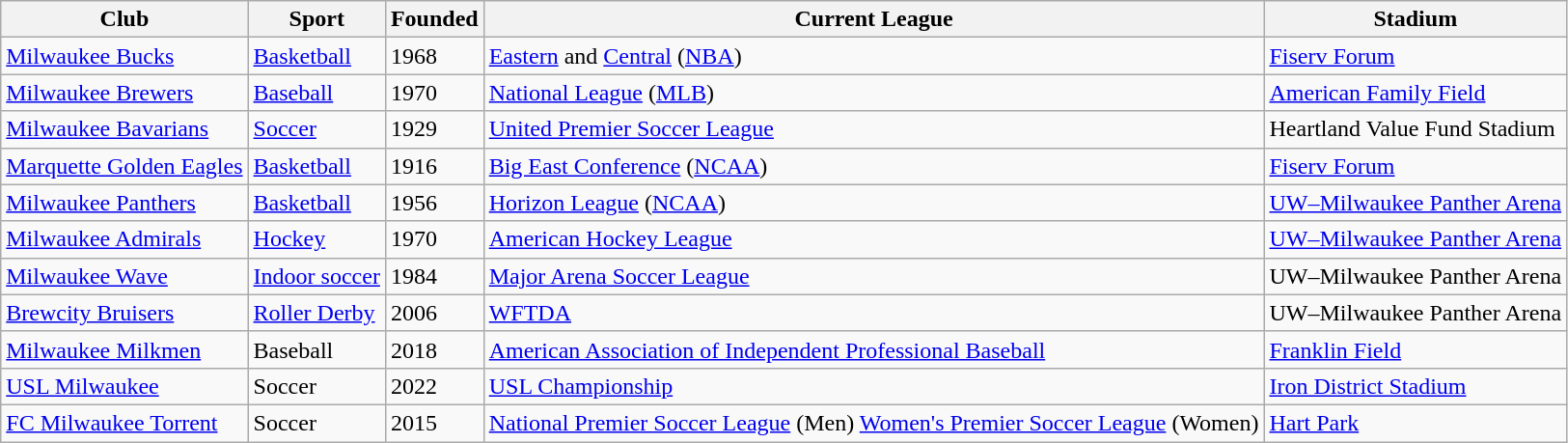<table class="wikitable">
<tr>
<th>Club</th>
<th>Sport</th>
<th>Founded</th>
<th>Current League</th>
<th>Stadium</th>
</tr>
<tr>
<td><a href='#'>Milwaukee Bucks</a></td>
<td><a href='#'>Basketball</a></td>
<td>1968</td>
<td><a href='#'>Eastern</a> and <a href='#'>Central</a> (<a href='#'>NBA</a>)</td>
<td><a href='#'>Fiserv Forum</a></td>
</tr>
<tr>
<td><a href='#'>Milwaukee Brewers</a></td>
<td><a href='#'>Baseball</a></td>
<td>1970</td>
<td><a href='#'>National League</a> (<a href='#'>MLB</a>)</td>
<td><a href='#'>American Family Field</a></td>
</tr>
<tr>
<td><a href='#'>Milwaukee Bavarians</a></td>
<td><a href='#'>Soccer</a></td>
<td>1929</td>
<td><a href='#'>United Premier Soccer League</a></td>
<td>Heartland Value Fund Stadium</td>
</tr>
<tr>
<td><a href='#'>Marquette Golden Eagles</a></td>
<td><a href='#'>Basketball</a></td>
<td>1916</td>
<td><a href='#'>Big East Conference</a> (<a href='#'>NCAA</a>)</td>
<td><a href='#'>Fiserv Forum</a></td>
</tr>
<tr>
<td><a href='#'>Milwaukee Panthers</a></td>
<td><a href='#'>Basketball</a></td>
<td>1956</td>
<td><a href='#'>Horizon League</a> (<a href='#'>NCAA</a>)</td>
<td><a href='#'>UW–Milwaukee Panther Arena</a></td>
</tr>
<tr>
<td><a href='#'>Milwaukee Admirals</a></td>
<td><a href='#'>Hockey</a></td>
<td>1970</td>
<td><a href='#'>American Hockey League</a></td>
<td><a href='#'>UW–Milwaukee Panther Arena</a></td>
</tr>
<tr>
<td><a href='#'>Milwaukee Wave</a></td>
<td><a href='#'>Indoor soccer</a></td>
<td>1984</td>
<td><a href='#'>Major Arena Soccer League</a></td>
<td>UW–Milwaukee Panther Arena</td>
</tr>
<tr>
<td><a href='#'>Brewcity Bruisers</a></td>
<td><a href='#'>Roller Derby</a></td>
<td>2006</td>
<td><a href='#'>WFTDA</a></td>
<td>UW–Milwaukee Panther Arena</td>
</tr>
<tr>
<td><a href='#'>Milwaukee Milkmen</a></td>
<td>Baseball</td>
<td>2018</td>
<td><a href='#'>American Association of Independent Professional Baseball</a></td>
<td><a href='#'>Franklin Field</a></td>
</tr>
<tr>
<td><a href='#'>USL Milwaukee</a></td>
<td>Soccer</td>
<td>2022</td>
<td><a href='#'>USL Championship</a></td>
<td><a href='#'>Iron District Stadium</a></td>
</tr>
<tr>
<td><a href='#'>FC Milwaukee Torrent</a></td>
<td>Soccer</td>
<td>2015</td>
<td><a href='#'>National Premier Soccer League</a> (Men) <a href='#'>Women's Premier Soccer League</a> (Women)</td>
<td><a href='#'>Hart Park</a></td>
</tr>
</table>
